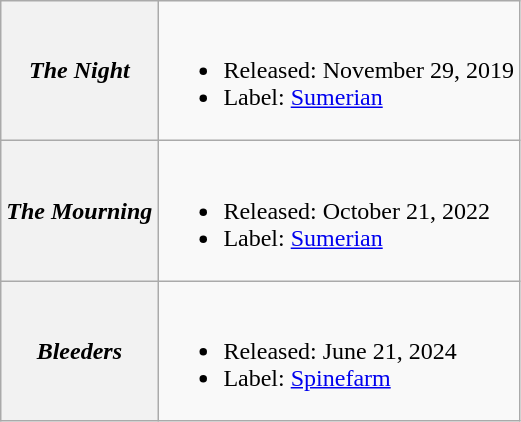<table class="wikitable plainrowheaders">
<tr>
<th scope="row"><em>The Night</em></th>
<td><br><ul><li>Released: November 29, 2019</li><li>Label: <a href='#'>Sumerian</a></li></ul></td>
</tr>
<tr>
<th scope="row"><em>The Mourning</em></th>
<td><br><ul><li>Released: October 21, 2022</li><li>Label: <a href='#'>Sumerian</a></li></ul></td>
</tr>
<tr>
<th scope="row"><em>Bleeders</em></th>
<td><br><ul><li>Released: June 21, 2024</li><li>Label: <a href='#'>Spinefarm</a></li></ul></td>
</tr>
</table>
